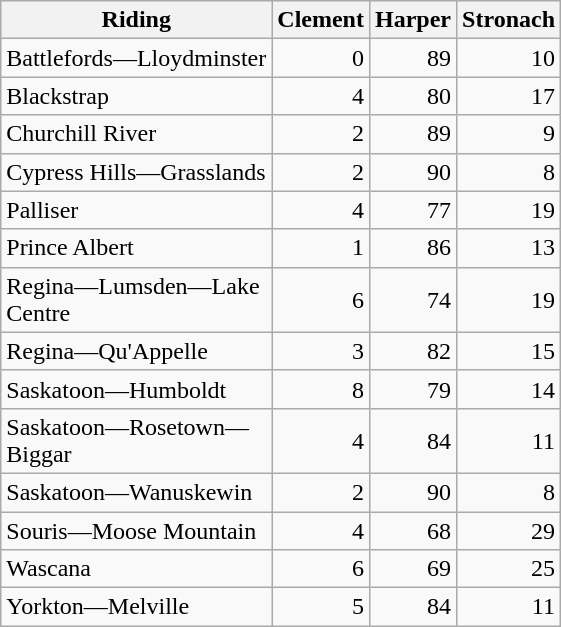<table class="wikitable">
<tr>
<th>Riding</th>
<th>Clement</th>
<th>Harper</th>
<th>Stronach</th>
</tr>
<tr>
<td>Battlefords—Lloydminster</td>
<td style="text-align:right;">0</td>
<td style="text-align:right;">89</td>
<td style="text-align:right;">10</td>
</tr>
<tr>
<td>Blackstrap</td>
<td style="text-align:right;">4</td>
<td style="text-align:right;">80</td>
<td style="text-align:right;">17</td>
</tr>
<tr>
<td>Churchill River</td>
<td style="text-align:right;">2</td>
<td style="text-align:right;">89</td>
<td style="text-align:right;">9</td>
</tr>
<tr>
<td>Cypress Hills—Grasslands</td>
<td style="text-align:right;">2</td>
<td style="text-align:right;">90</td>
<td style="text-align:right;">8</td>
</tr>
<tr>
<td>Palliser</td>
<td style="text-align:right;">4</td>
<td style="text-align:right;">77</td>
<td style="text-align:right;">19</td>
</tr>
<tr>
<td>Prince Albert</td>
<td style="text-align:right;">1</td>
<td style="text-align:right;">86</td>
<td style="text-align:right;">13</td>
</tr>
<tr>
<td>Regina—Lumsden—Lake <br>Centre</td>
<td style="text-align:right;">6</td>
<td style="text-align:right;">74</td>
<td style="text-align:right;">19</td>
</tr>
<tr>
<td>Regina—Qu'Appelle</td>
<td style="text-align:right;">3</td>
<td style="text-align:right;">82</td>
<td style="text-align:right;">15</td>
</tr>
<tr>
<td>Saskatoon—Humboldt</td>
<td style="text-align:right;">8</td>
<td style="text-align:right;">79</td>
<td style="text-align:right;">14</td>
</tr>
<tr>
<td>Saskatoon—Rosetown—<br>Biggar</td>
<td style="text-align:right;">4</td>
<td style="text-align:right;">84</td>
<td style="text-align:right;">11</td>
</tr>
<tr>
<td>Saskatoon—Wanuskewin</td>
<td style="text-align:right;">2</td>
<td style="text-align:right;">90</td>
<td style="text-align:right;">8</td>
</tr>
<tr>
<td>Souris—Moose Mountain</td>
<td style="text-align:right;">4</td>
<td style="text-align:right;">68</td>
<td style="text-align:right;">29</td>
</tr>
<tr>
<td>Wascana</td>
<td style="text-align:right;">6</td>
<td style="text-align:right;">69</td>
<td style="text-align:right;">25</td>
</tr>
<tr>
<td>Yorkton—Melville</td>
<td style="text-align:right;">5</td>
<td style="text-align:right;">84</td>
<td style="text-align:right;">11</td>
</tr>
</table>
